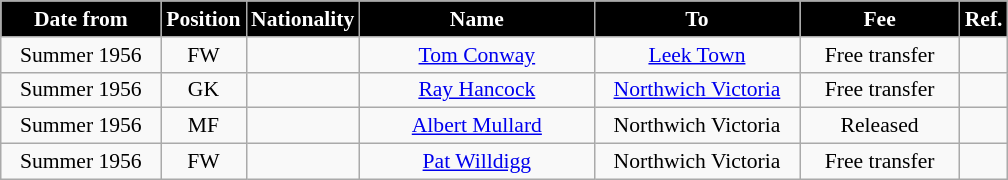<table class="wikitable" style="text-align:center; font-size:90%; ">
<tr>
<th style="background:#000000; color:white; width:100px;">Date from</th>
<th style="background:#000000; color:white; width:50px;">Position</th>
<th style="background:#000000; color:white; width:50px;">Nationality</th>
<th style="background:#000000; color:white; width:150px;">Name</th>
<th style="background:#000000; color:white; width:130px;">To</th>
<th style="background:#000000; color:white; width:100px;">Fee</th>
<th style="background:#000000; color:white; width:25px;">Ref.</th>
</tr>
<tr>
<td>Summer 1956</td>
<td>FW</td>
<td></td>
<td><a href='#'>Tom Conway</a></td>
<td><a href='#'>Leek Town</a></td>
<td>Free transfer</td>
<td></td>
</tr>
<tr>
<td>Summer 1956</td>
<td>GK</td>
<td></td>
<td><a href='#'>Ray Hancock</a></td>
<td><a href='#'>Northwich Victoria</a></td>
<td>Free transfer</td>
<td></td>
</tr>
<tr>
<td>Summer 1956</td>
<td>MF</td>
<td></td>
<td><a href='#'>Albert Mullard</a></td>
<td>Northwich Victoria</td>
<td>Released</td>
<td></td>
</tr>
<tr>
<td>Summer 1956</td>
<td>FW</td>
<td></td>
<td><a href='#'>Pat Willdigg</a></td>
<td>Northwich Victoria</td>
<td>Free transfer</td>
<td></td>
</tr>
</table>
